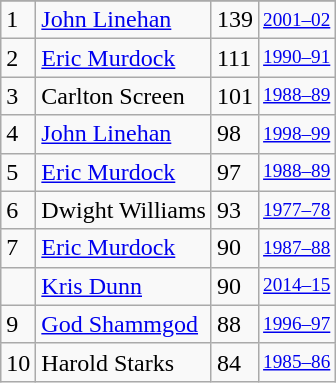<table class="wikitable">
<tr>
</tr>
<tr>
<td>1</td>
<td><a href='#'>John Linehan</a></td>
<td>139</td>
<td style="font-size:80%;"><a href='#'>2001–02</a></td>
</tr>
<tr>
<td>2</td>
<td><a href='#'>Eric Murdock</a></td>
<td>111</td>
<td style="font-size:80%;"><a href='#'>1990–91</a></td>
</tr>
<tr>
<td>3</td>
<td>Carlton Screen</td>
<td>101</td>
<td style="font-size:80%;"><a href='#'>1988–89</a></td>
</tr>
<tr>
<td>4</td>
<td><a href='#'>John Linehan</a></td>
<td>98</td>
<td style="font-size:80%;"><a href='#'>1998–99</a></td>
</tr>
<tr>
<td>5</td>
<td><a href='#'>Eric Murdock</a></td>
<td>97</td>
<td style="font-size:80%;"><a href='#'>1988–89</a></td>
</tr>
<tr>
<td>6</td>
<td>Dwight Williams</td>
<td>93</td>
<td style="font-size:80%;"><a href='#'>1977–78</a></td>
</tr>
<tr>
<td>7</td>
<td><a href='#'>Eric Murdock</a></td>
<td>90</td>
<td style="font-size:80%;"><a href='#'>1987–88</a></td>
</tr>
<tr>
<td></td>
<td><a href='#'>Kris Dunn</a></td>
<td>90</td>
<td style="font-size:80%;"><a href='#'>2014–15</a></td>
</tr>
<tr>
<td>9</td>
<td><a href='#'>God Shammgod</a></td>
<td>88</td>
<td style="font-size:80%;"><a href='#'>1996–97</a></td>
</tr>
<tr>
<td>10</td>
<td>Harold Starks</td>
<td>84</td>
<td style="font-size:80%;"><a href='#'>1985–86</a></td>
</tr>
</table>
